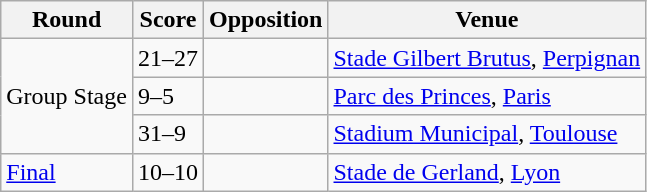<table class="wikitable">
<tr>
<th>Round</th>
<th>Score</th>
<th>Opposition</th>
<th>Venue</th>
</tr>
<tr>
<td rowspan="3">Group Stage</td>
<td>21–27</td>
<td></td>
<td><a href='#'>Stade Gilbert Brutus</a>, <a href='#'>Perpignan</a></td>
</tr>
<tr>
<td>9–5</td>
<td></td>
<td><a href='#'>Parc des Princes</a>, <a href='#'>Paris</a></td>
</tr>
<tr>
<td>31–9</td>
<td></td>
<td><a href='#'>Stadium Municipal</a>, <a href='#'>Toulouse</a></td>
</tr>
<tr>
<td><a href='#'>Final</a></td>
<td>10–10</td>
<td></td>
<td><a href='#'>Stade de Gerland</a>, <a href='#'>Lyon</a></td>
</tr>
</table>
